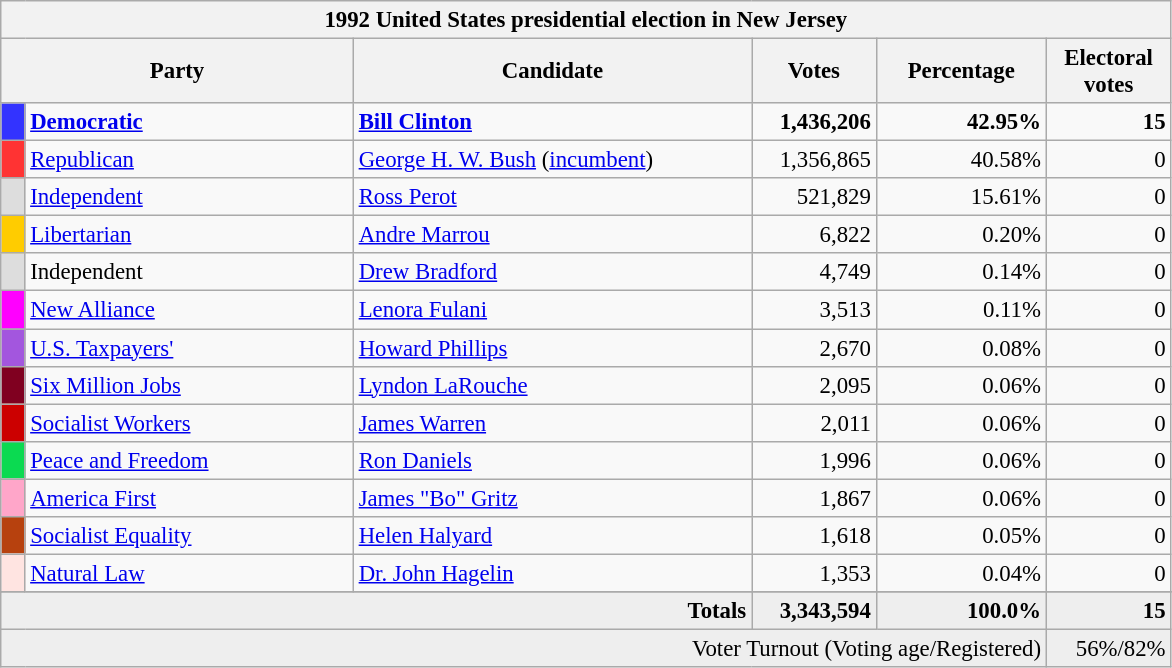<table class="wikitable" style="font-size: 95%;">
<tr>
<th colspan="6">1992 United States presidential election in New Jersey</th>
</tr>
<tr>
<th colspan="2" style="width: 15em">Party</th>
<th style="width: 17em">Candidate</th>
<th style="width: 5em">Votes</th>
<th style="width: 7em">Percentage</th>
<th style="width: 5em">Electoral votes</th>
</tr>
<tr>
<th style="background-color:#3333FF; width: 3px"></th>
<td style="width: 130px"><strong><a href='#'>Democratic</a></strong></td>
<td><strong><a href='#'>Bill Clinton</a></strong></td>
<td align="right"><strong>1,436,206</strong></td>
<td align="right"><strong>42.95%</strong></td>
<td align="right"><strong>15</strong></td>
</tr>
<tr>
<th style="background-color:#FF3333; width: 3px"></th>
<td style="width: 130px"><a href='#'>Republican</a></td>
<td><a href='#'>George H. W. Bush</a> (<a href='#'>incumbent</a>)</td>
<td align="right">1,356,865</td>
<td align="right">40.58%</td>
<td align="right">0</td>
</tr>
<tr>
<th style="background-color:#DDDDDD; width: 3px"></th>
<td style="width: 130px"><a href='#'>Independent</a></td>
<td><a href='#'>Ross Perot</a></td>
<td align="right">521,829</td>
<td align="right">15.61%</td>
<td align="right">0</td>
</tr>
<tr>
<th style="background-color:#FFCC00; width: 3px"></th>
<td style="width: 130px"><a href='#'>Libertarian</a></td>
<td><a href='#'>Andre Marrou</a></td>
<td align="right">6,822</td>
<td align="right">0.20%</td>
<td align="right">0</td>
</tr>
<tr>
<th style="background-color:#DDDDDD; width: 3px"></th>
<td style="width: 130px">Independent</td>
<td><a href='#'>Drew Bradford</a></td>
<td align="right">4,749</td>
<td align="right">0.14%</td>
<td align="right">0</td>
</tr>
<tr>
<th style="background-color:#FF00FF; width: 3px"></th>
<td style="width: 130px"><a href='#'>New Alliance</a></td>
<td><a href='#'>Lenora Fulani</a></td>
<td align="right">3,513</td>
<td align="right">0.11%</td>
<td align="right">0</td>
</tr>
<tr>
<th style="background-color:#A356DE; width: 3px"></th>
<td style="width: 130px"><a href='#'>U.S. Taxpayers'</a></td>
<td><a href='#'>Howard Phillips</a></td>
<td align="right">2,670</td>
<td align="right">0.08%</td>
<td align="right">0</td>
</tr>
<tr>
<th style="background-color:#800020; width: 3px"></th>
<td style="width: 130px"><a href='#'>Six Million Jobs</a></td>
<td><a href='#'>Lyndon LaRouche</a></td>
<td align="right">2,095</td>
<td align="right">0.06%</td>
<td align="right">0</td>
</tr>
<tr>
<th style="background-color:#C00; width: 3px"></th>
<td style="width: 130px"><a href='#'>Socialist Workers</a></td>
<td><a href='#'>James Warren</a></td>
<td align="right">2,011</td>
<td align="right">0.06%</td>
<td align="right">0</td>
</tr>
<tr>
<th style="background-color:#0bda51; width: 3px"></th>
<td style="width: 130px"><a href='#'>Peace and Freedom</a></td>
<td><a href='#'>Ron Daniels</a></td>
<td align="right">1,996</td>
<td align="right">0.06%</td>
<td align="right">0</td>
</tr>
<tr>
<th style="background-color:#FFA6C9; width: 3px"></th>
<td style="width: 130px"><a href='#'>America First</a></td>
<td><a href='#'>James "Bo" Gritz</a></td>
<td align="right">1,867</td>
<td align="right">0.06%</td>
<td align="right">0</td>
</tr>
<tr>
<th style="background-color:#B7410E; width: 3px"></th>
<td style="width: 130px"><a href='#'>Socialist Equality</a></td>
<td><a href='#'>Helen Halyard</a></td>
<td align="right">1,618</td>
<td align="right">0.05%</td>
<td align="right">0</td>
</tr>
<tr>
<th style="background-color:#ffe4e1; width: 3px"></th>
<td style="width: 130px"><a href='#'>Natural Law</a></td>
<td><a href='#'>Dr. John Hagelin</a></td>
<td align="right">1,353</td>
<td align="right">0.04%</td>
<td align="right">0</td>
</tr>
<tr>
</tr>
<tr bgcolor="#EEEEEE">
<td colspan="3" align="right"><strong>Totals</strong></td>
<td align="right"><strong>3,343,594</strong></td>
<td align="right"><strong>100.0%</strong></td>
<td align="right"><strong>15</strong></td>
</tr>
<tr bgcolor="#EEEEEE">
<td colspan="5" align="right">Voter Turnout (Voting age/Registered)</td>
<td colspan="1" align="right">56%/82%</td>
</tr>
</table>
